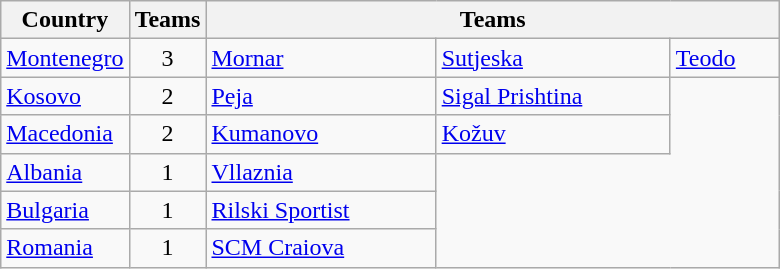<table class="wikitable">
<tr>
<th rowspan=1>Country</th>
<th rowspan=1>Teams</th>
<th colspan=4 width=375px>Teams</th>
</tr>
<tr>
<td> <a href='#'>Montenegro</a></td>
<td align=center>3</td>
<td><a href='#'>Mornar</a></td>
<td><a href='#'>Sutjeska</a></td>
<td><a href='#'>Teodo</a></td>
</tr>
<tr>
<td> <a href='#'>Kosovo</a></td>
<td align=center>2</td>
<td><a href='#'>Peja</a></td>
<td><a href='#'>Sigal Prishtina</a></td>
</tr>
<tr>
<td> <a href='#'>Macedonia</a></td>
<td align=center>2</td>
<td><a href='#'>Kumanovo</a></td>
<td><a href='#'>Kožuv</a></td>
</tr>
<tr>
<td> <a href='#'>Albania</a></td>
<td align=center>1</td>
<td><a href='#'>Vllaznia</a></td>
</tr>
<tr>
<td> <a href='#'>Bulgaria</a></td>
<td align=center>1</td>
<td><a href='#'>Rilski Sportist</a></td>
</tr>
<tr>
<td> <a href='#'>Romania</a></td>
<td align=center>1</td>
<td><a href='#'>SCM Craiova</a></td>
</tr>
</table>
